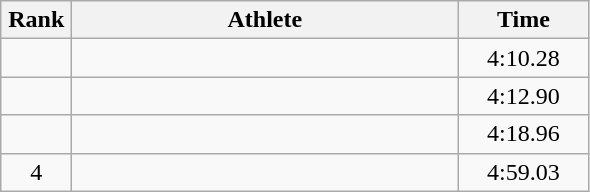<table class=wikitable style="text-align:center">
<tr>
<th width=40>Rank</th>
<th width=250>Athlete</th>
<th width=80>Time</th>
</tr>
<tr>
<td></td>
<td align=left></td>
<td>4:10.28</td>
</tr>
<tr>
<td></td>
<td align=left></td>
<td>4:12.90</td>
</tr>
<tr>
<td></td>
<td align=left></td>
<td>4:18.96</td>
</tr>
<tr>
<td>4</td>
<td align=left></td>
<td>4:59.03</td>
</tr>
</table>
